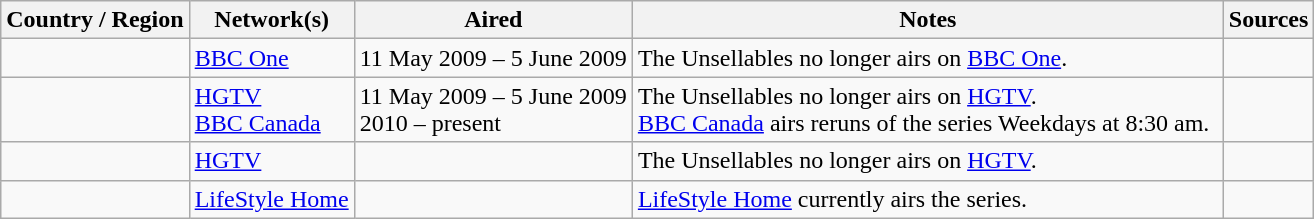<table class="wikitable">
<tr>
<th>Country / Region</th>
<th>Network(s)</th>
<th>Aired</th>
<th style="width:45%">Notes</th>
<th>Sources</th>
</tr>
<tr>
<td></td>
<td><a href='#'>BBC One</a></td>
<td>11 May 2009 – 5 June 2009</td>
<td>The Unsellables no longer airs on <a href='#'>BBC One</a>.</td>
<td></td>
</tr>
<tr>
<td></td>
<td><a href='#'>HGTV</a><br><a href='#'>BBC Canada</a></td>
<td>11 May 2009 – 5 June 2009<br>2010 – present</td>
<td>The Unsellables no longer airs on <a href='#'>HGTV</a>.<br><a href='#'>BBC Canada</a> airs reruns of the series Weekdays at 8:30 am.</td>
<td></td>
</tr>
<tr>
<td></td>
<td><a href='#'>HGTV</a></td>
<td></td>
<td>The Unsellables no longer airs on <a href='#'>HGTV</a>.</td>
<td></td>
</tr>
<tr>
<td></td>
<td><a href='#'>LifeStyle Home</a></td>
<td></td>
<td><a href='#'>LifeStyle Home</a> currently airs the series.</td>
<td></td>
</tr>
</table>
